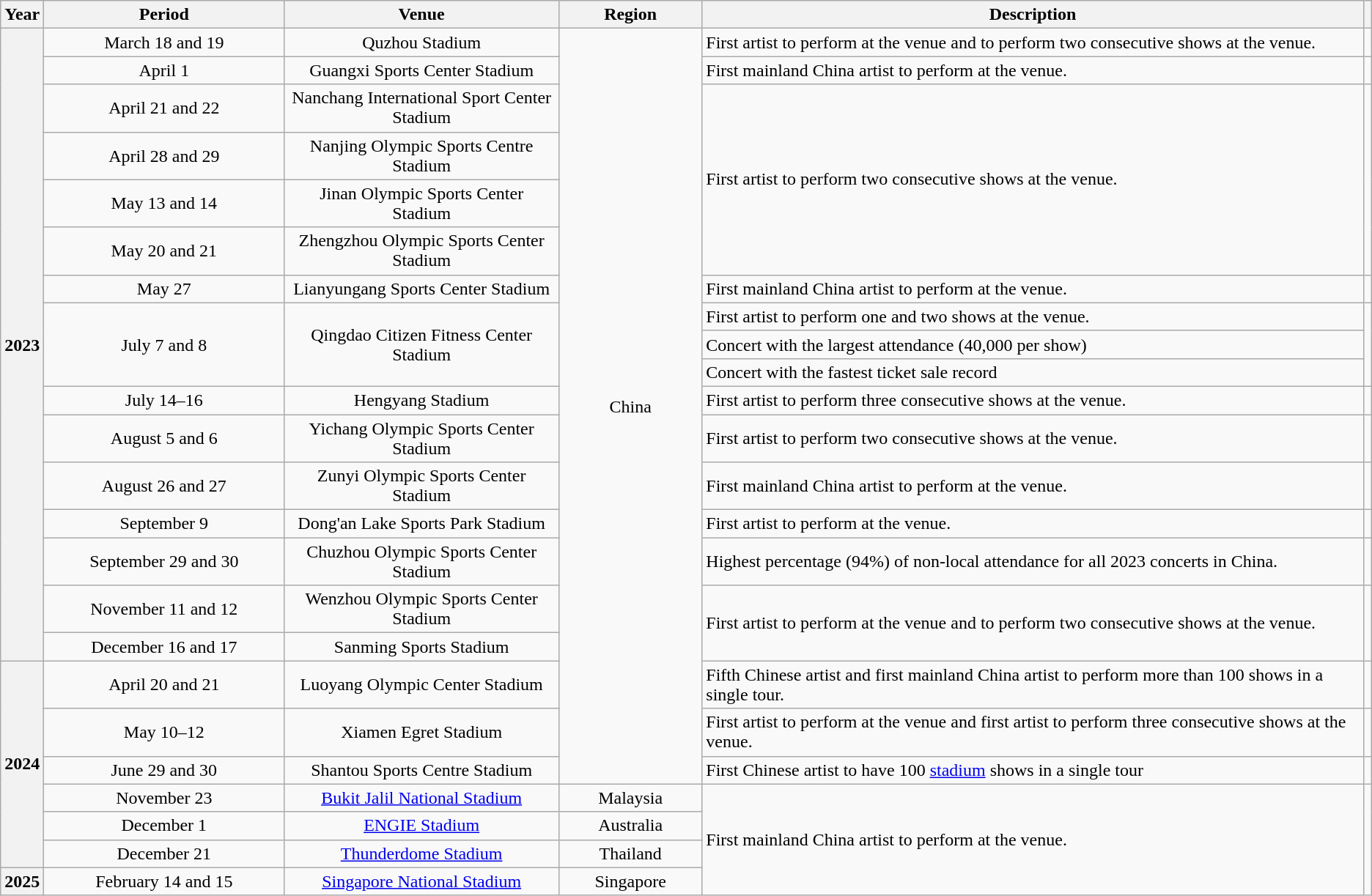<table class="wikitable sortable plainrowheaders" style="text-align:center;">
<tr>
<th scope="col" style="width:2em;">Year</th>
<th scope="col" style="width:14em;">Period</th>
<th scope="col" style="width:16em;">Venue</th>
<th scope="col" style="width:8em;">Region</th>
<th scope="col" style="width:40em;">Description</th>
<th scope="col" class="unsortable"></th>
</tr>
<tr>
<th rowspan="17" scope="rowgroup" style="text-align:center;">2023</th>
<td>March 18 and 19</td>
<td>Quzhou Stadium</td>
<td rowspan="20">China</td>
<td style="text-align:left;">First artist to perform at the venue and to perform two consecutive shows at the venue.</td>
<td></td>
</tr>
<tr>
<td>April 1</td>
<td>Guangxi Sports Center Stadium</td>
<td style="text-align:left;">First mainland China artist to perform at the venue.</td>
<td></td>
</tr>
<tr>
<td>April 21 and 22</td>
<td>Nanchang International Sport Center Stadium</td>
<td rowspan="4" style="text-align:left;">First artist to perform two consecutive shows at the venue.</td>
<td rowspan="4"><br></td>
</tr>
<tr>
<td>April 28 and 29</td>
<td>Nanjing Olympic Sports Centre Stadium</td>
</tr>
<tr>
<td>May 13 and 14</td>
<td>Jinan Olympic Sports Center Stadium</td>
</tr>
<tr>
<td>May 20 and 21</td>
<td>Zhengzhou Olympic Sports Center Stadium</td>
</tr>
<tr>
<td>May 27</td>
<td>Lianyungang Sports Center Stadium</td>
<td style="text-align:left;">First mainland China artist to perform at the venue.</td>
<td></td>
</tr>
<tr>
<td rowspan="3">July 7 and 8</td>
<td rowspan="3">Qingdao Citizen Fitness Center Stadium</td>
<td style="text-align:left;">First artist to perform one and two shows at the venue.</td>
<td rowspan="3"><br></td>
</tr>
<tr>
<td style="text-align:left;">Concert with the largest attendance (40,000 per show)</td>
</tr>
<tr>
<td style="text-align:left;">Concert with the fastest ticket sale record</td>
</tr>
<tr>
<td>July 14–16</td>
<td>Hengyang Stadium</td>
<td style="text-align:left;">First artist to perform three consecutive shows at the venue.</td>
<td><br></td>
</tr>
<tr>
<td>August 5 and 6</td>
<td>Yichang Olympic Sports Center Stadium</td>
<td style="text-align:left;">First artist to perform two consecutive shows at the venue.</td>
<td></td>
</tr>
<tr>
<td>August 26 and 27</td>
<td>Zunyi Olympic Sports Center Stadium</td>
<td style="text-align:left;">First mainland China artist to perform at the venue.</td>
<td></td>
</tr>
<tr>
<td>September 9</td>
<td>Dong'an Lake Sports Park Stadium</td>
<td style="text-align:left;">First artist to perform at the venue.</td>
<td></td>
</tr>
<tr>
<td>September 29 and 30</td>
<td>Chuzhou Olympic Sports Center Stadium</td>
<td style="text-align:left;">Highest percentage (94%) of non-local attendance for all 2023 concerts in China.</td>
<td></td>
</tr>
<tr>
<td>November 11 and 12</td>
<td>Wenzhou Olympic Sports Center Stadium</td>
<td rowspan="2" style="text-align:left;">First artist to perform at the venue and to perform two consecutive shows at the venue.</td>
<td rowspan="2"><br></td>
</tr>
<tr>
<td>December 16 and 17</td>
<td>Sanming Sports Stadium</td>
</tr>
<tr>
<th rowspan="6" scope="rowgroup" style="text-align:center;">2024</th>
<td>April 20 and 21</td>
<td>Luoyang Olympic Center Stadium</td>
<td style="text-align:left;">Fifth Chinese artist and first mainland China artist to perform more than 100 shows in a single tour.</td>
<td></td>
</tr>
<tr>
<td>May 10–12</td>
<td>Xiamen Egret Stadium</td>
<td style="text-align:left;">First artist to perform at the venue and first artist to perform three consecutive shows at the venue.</td>
<td><br></td>
</tr>
<tr>
<td>June 29 and 30</td>
<td>Shantou Sports Centre Stadium</td>
<td style="text-align:left;">First Chinese artist to have 100 <a href='#'>stadium</a> shows in a single tour</td>
<td></td>
</tr>
<tr>
<td>November 23</td>
<td><a href='#'>Bukit Jalil National Stadium</a></td>
<td>Malaysia</td>
<td rowspan="4" style="text-align:left;">First mainland China artist to perform at the venue.</td>
<td rowspan="4"></td>
</tr>
<tr>
<td>December 1</td>
<td><a href='#'>ENGIE Stadium</a></td>
<td>Australia</td>
</tr>
<tr>
<td>December 21</td>
<td><a href='#'>Thunderdome Stadium</a></td>
<td>Thailand</td>
</tr>
<tr>
<th scope="row" style="text-align:center;">2025</th>
<td>February 14 and 15</td>
<td><a href='#'>Singapore National Stadium</a></td>
<td>Singapore</td>
</tr>
</table>
